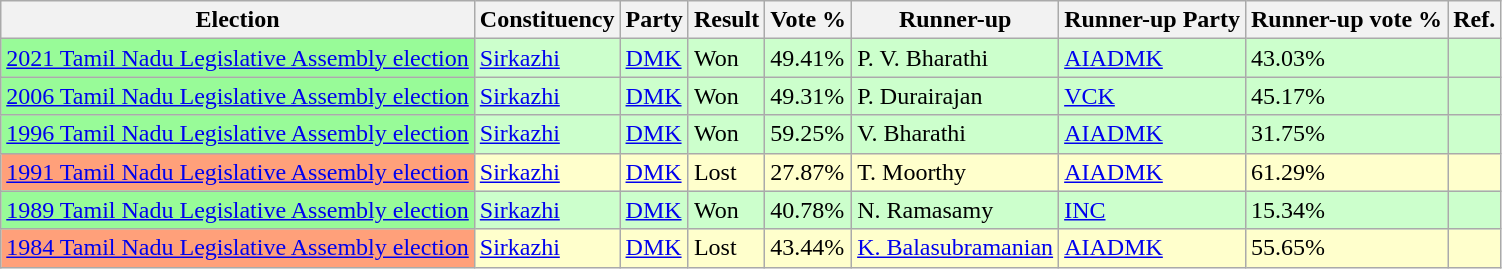<table class="wikitable">
<tr>
<th>Election</th>
<th>Constituency</th>
<th>Party</th>
<th>Result</th>
<th>Vote %</th>
<th>Runner-up</th>
<th>Runner-up Party</th>
<th>Runner-up vote %</th>
<th>Ref.</th>
</tr>
<tr style="background:#cfc;">
<td bgcolor=#98FB98><a href='#'>2021 Tamil Nadu Legislative Assembly election</a></td>
<td><a href='#'>Sirkazhi</a></td>
<td><a href='#'>DMK</a></td>
<td>Won</td>
<td>49.41%</td>
<td>P. V. Bharathi</td>
<td><a href='#'>AIADMK</a></td>
<td>43.03%</td>
<td></td>
</tr>
<tr style="background:#cfc;">
<td bgcolor=#98FB98><a href='#'>2006 Tamil Nadu Legislative Assembly election</a></td>
<td><a href='#'>Sirkazhi</a></td>
<td><a href='#'>DMK</a></td>
<td>Won</td>
<td>49.31%</td>
<td>P. Durairajan</td>
<td><a href='#'>VCK</a></td>
<td>45.17%</td>
<td></td>
</tr>
<tr style="background:#cfc;">
<td bgcolor=#98FB98><a href='#'>1996 Tamil Nadu Legislative Assembly election</a></td>
<td><a href='#'>Sirkazhi</a></td>
<td><a href='#'>DMK</a></td>
<td>Won</td>
<td>59.25%</td>
<td>V. Bharathi</td>
<td><a href='#'>AIADMK</a></td>
<td>31.75%</td>
<td></td>
</tr>
<tr style="background:#ffc;">
<td bgcolor=#FFA07A><a href='#'>1991 Tamil Nadu Legislative Assembly election</a></td>
<td><a href='#'>Sirkazhi</a></td>
<td><a href='#'>DMK</a></td>
<td>Lost</td>
<td>27.87%</td>
<td>T. Moorthy</td>
<td><a href='#'>AIADMK</a></td>
<td>61.29%</td>
<td></td>
</tr>
<tr style="background:#cfc;">
<td bgcolor=#98FB98><a href='#'>1989 Tamil Nadu Legislative Assembly election</a></td>
<td><a href='#'>Sirkazhi</a></td>
<td><a href='#'>DMK</a></td>
<td>Won</td>
<td>40.78%</td>
<td>N. Ramasamy</td>
<td><a href='#'>INC</a></td>
<td>15.34%</td>
<td></td>
</tr>
<tr style="background:#ffc;">
<td bgcolor=#FFA07A><a href='#'>1984 Tamil Nadu Legislative Assembly election</a></td>
<td><a href='#'>Sirkazhi</a></td>
<td><a href='#'>DMK</a></td>
<td>Lost</td>
<td>43.44%</td>
<td><a href='#'>K. Balasubramanian</a></td>
<td><a href='#'>AIADMK</a></td>
<td>55.65%</td>
<td></td>
</tr>
</table>
